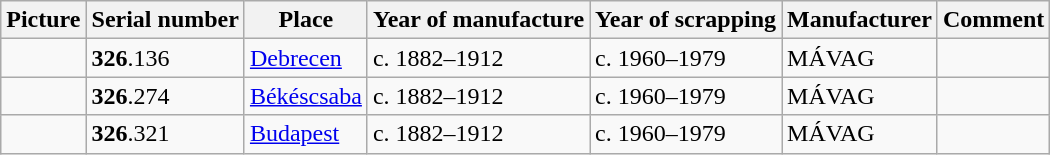<table class=wikitable>
<tr>
<th bgcolor="#CEDFF2">Picture</th>
<th bgcolor="#CEDFF2">Serial number</th>
<th bgcolor="#CEDFF2">Place</th>
<th bgcolor="#CEDFF2">Year of manufacture</th>
<th bgcolor="#CEDFF2">Year of scrapping</th>
<th bgcolor="#CEDFF2">Manufacturer</th>
<th bgcolor="#CEDFF2">Comment</th>
</tr>
<tr>
<td></td>
<td><strong>326</strong>.136</td>
<td><a href='#'>Debrecen</a></td>
<td>c. 1882–1912</td>
<td>c. 1960–1979</td>
<td>MÁVAG</td>
<td><small></small></td>
</tr>
<tr>
<td></td>
<td><strong>326</strong>.274</td>
<td><a href='#'>Békéscsaba</a></td>
<td>c. 1882–1912</td>
<td>c. 1960–1979</td>
<td>MÁVAG</td>
<td><small></small></td>
</tr>
<tr>
<td></td>
<td><strong>326</strong>.321</td>
<td><a href='#'>Budapest</a></td>
<td>c. 1882–1912</td>
<td>c. 1960–1979</td>
<td>MÁVAG</td>
<td><small></small></td>
</tr>
</table>
